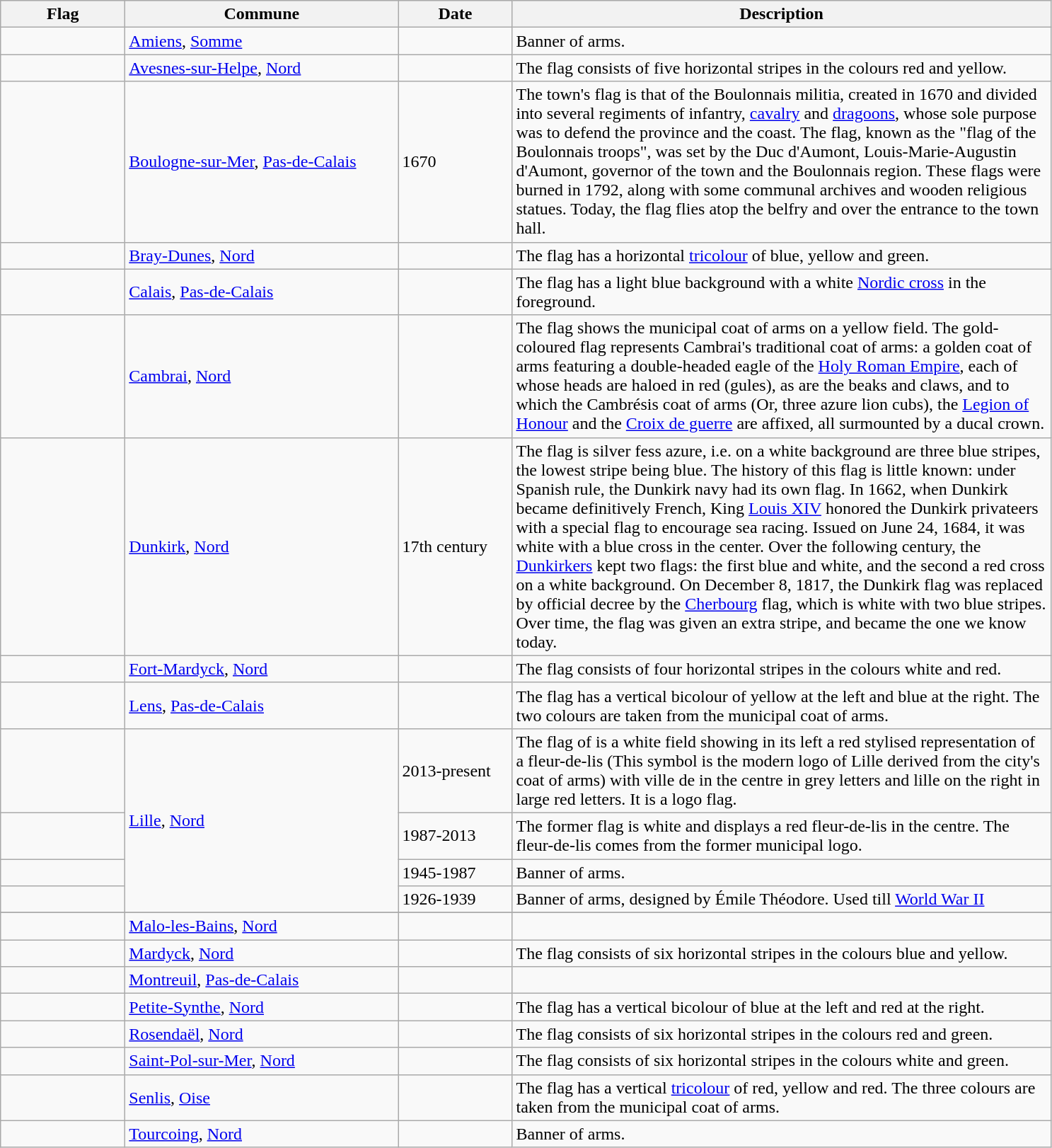<table class="wikitable">
<tr style="background:#efefef;">
<th style="width:110px;">Flag</th>
<th style="width:250px;">Commune</th>
<th style="width:100px;">Date</th>
<th style="width:500px;">Description</th>
</tr>
<tr>
<td></td>
<td><a href='#'>Amiens</a>, <a href='#'>Somme</a></td>
<td></td>
<td>Banner of arms.</td>
</tr>
<tr>
<td></td>
<td><a href='#'>Avesnes-sur-Helpe</a>, <a href='#'>Nord</a></td>
<td></td>
<td>The flag consists of five horizontal stripes in the colours red and yellow.</td>
</tr>
<tr>
<td></td>
<td><a href='#'>Boulogne-sur-Mer</a>, <a href='#'>Pas-de-Calais</a></td>
<td>1670</td>
<td>The town's flag is that of the Boulonnais militia, created in 1670 and divided into several regiments of infantry, <a href='#'>cavalry</a> and <a href='#'>dragoons</a>, whose sole purpose was to defend the province and the coast. The flag, known as the "flag of the Boulonnais troops", was set by the Duc d'Aumont, Louis-Marie-Augustin d'Aumont, governor of the town and the Boulonnais region. These flags were burned in 1792, along with some communal archives and wooden religious statues. Today, the flag flies atop the belfry and over the entrance to the town hall.</td>
</tr>
<tr>
<td></td>
<td><a href='#'>Bray-Dunes</a>, <a href='#'>Nord</a></td>
<td></td>
<td>The flag has a horizontal <a href='#'>tricolour</a> of blue, yellow and green.</td>
</tr>
<tr>
<td></td>
<td><a href='#'>Calais</a>, <a href='#'>Pas-de-Calais</a></td>
<td></td>
<td>The flag has a light blue background with a white <a href='#'>Nordic cross</a> in the foreground.</td>
</tr>
<tr>
<td></td>
<td><a href='#'>Cambrai</a>, <a href='#'>Nord</a></td>
<td></td>
<td>The flag shows the municipal coat of arms on a yellow field. The gold-coloured flag represents Cambrai's traditional coat of arms: a golden coat of arms featuring a double-headed eagle of the <a href='#'>Holy Roman Empire</a>, each of whose heads are haloed in red (gules), as are the beaks and claws, and to which the Cambrésis coat of arms (Or, three azure lion cubs), the <a href='#'>Legion of Honour</a> and the <a href='#'>Croix de guerre</a> are affixed, all surmounted by a ducal crown.</td>
</tr>
<tr>
<td></td>
<td><a href='#'>Dunkirk</a>, <a href='#'>Nord</a></td>
<td>17th century</td>
<td>The flag is silver fess azure, i.e. on a white background are three blue stripes, the lowest stripe being blue. The history of this flag is little known: under Spanish rule, the Dunkirk navy had its own flag. In 1662, when Dunkirk became definitively French, King <a href='#'>Louis XIV</a> honored the Dunkirk privateers with a special flag to encourage sea racing. Issued on June 24, 1684, it was white with a blue cross in the center. Over the following century, the <a href='#'>Dunkirkers</a> kept two flags: the first blue and white, and the second a red cross on a white background. On December 8, 1817, the Dunkirk flag was replaced by official decree by the <a href='#'>Cherbourg</a> flag, which is white with two blue stripes. Over time, the flag was given an extra stripe, and became the one we know today.</td>
</tr>
<tr>
<td></td>
<td><a href='#'>Fort-Mardyck</a>, <a href='#'>Nord</a></td>
<td></td>
<td>The flag consists of four horizontal stripes in the colours white and red.</td>
</tr>
<tr>
<td></td>
<td><a href='#'>Lens</a>, <a href='#'>Pas-de-Calais</a></td>
<td></td>
<td>The flag has a vertical bicolour of yellow at the left and blue at the right. The two colours are taken from the municipal coat of arms.</td>
</tr>
<tr>
<td></td>
<td rowspan="4"><a href='#'>Lille</a>, <a href='#'>Nord</a></td>
<td>2013-present</td>
<td>The flag of is a white field showing in its left a red stylised representation of a fleur-de-lis (This symbol is the modern logo of Lille derived from the city's coat of arms) with ville de in the centre in grey letters and lille on the right in large red letters. It is a logo flag.</td>
</tr>
<tr>
<td></td>
<td>1987-2013</td>
<td>The former flag is white and displays a red fleur-de-lis in the centre. The fleur-de-lis comes from the former municipal logo.</td>
</tr>
<tr>
<td></td>
<td>1945-1987</td>
<td>Banner of arms.</td>
</tr>
<tr>
<td></td>
<td>1926-1939</td>
<td>Banner of arms, designed by Émile Théodore. Used till <a href='#'>World War II</a></td>
</tr>
<tr>
</tr>
<tr>
<td></td>
<td><a href='#'>Malo-les-Bains</a>, <a href='#'>Nord</a></td>
<td></td>
<td></td>
</tr>
<tr>
<td></td>
<td><a href='#'>Mardyck</a>, <a href='#'>Nord</a></td>
<td></td>
<td>The flag consists of six horizontal stripes in the colours blue and yellow.</td>
</tr>
<tr>
<td></td>
<td><a href='#'>Montreuil</a>, <a href='#'>Pas-de-Calais</a></td>
<td></td>
<td></td>
</tr>
<tr>
<td></td>
<td><a href='#'>Petite-Synthe</a>, <a href='#'>Nord</a></td>
<td></td>
<td>The flag has a vertical bicolour of blue at the left and red at the right.</td>
</tr>
<tr>
<td></td>
<td><a href='#'>Rosendaël</a>, <a href='#'>Nord</a></td>
<td></td>
<td>The flag consists of six horizontal stripes in the colours red and green.</td>
</tr>
<tr>
<td></td>
<td><a href='#'>Saint-Pol-sur-Mer</a>, <a href='#'>Nord</a></td>
<td></td>
<td>The flag consists of six horizontal stripes in the colours white and green.</td>
</tr>
<tr>
<td></td>
<td><a href='#'>Senlis</a>, <a href='#'>Oise</a></td>
<td></td>
<td>The flag has a vertical <a href='#'>tricolour</a> of red, yellow and red. The three colours are taken from the municipal coat of arms.</td>
</tr>
<tr>
<td></td>
<td><a href='#'>Tourcoing</a>, <a href='#'>Nord</a></td>
<td></td>
<td>Banner of arms.</td>
</tr>
</table>
